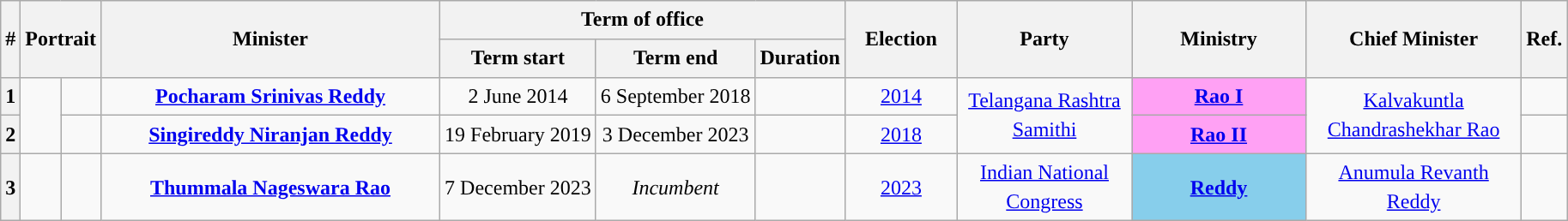<table class="wikitable" style="line-height:1.4em; text-align:center">
<tr>
<th rowspan=2>#</th>
<th rowspan=2 colspan="2">Portrait</th>
<th rowspan=2 style="width:16em">Minister<br></th>
<th colspan="3">Term of office</th>
<th rowspan=2 style="width:5em">Election<br></th>
<th rowspan=2 style="width:8em">Party</th>
<th rowspan=2 style="width:8em">Ministry</th>
<th rowspan=2 style="width:10em">Chief Minister</th>
<th rowspan=2>Ref.</th>
</tr>
<tr>
<th>Term start</th>
<th>Term end</th>
<th>Duration</th>
</tr>
<tr>
<th>1</th>
<td rowspan=2></td>
<td></td>
<td><strong><a href='#'>Pocharam Srinivas Reddy</a></strong><br></td>
<td>2 June 2014</td>
<td>6 September 2018</td>
<td><strong></strong></td>
<td><a href='#'>2014</a><br></td>
<td rowspan="2"><a href='#'>Telangana Rashtra Samithi</a></td>
<td bgcolor="#FFA1F4"><strong><a href='#'>Rao I</a></strong></td>
<td rowspan="2"><a href='#'>Kalvakuntla Chandrashekhar Rao</a></td>
<td></td>
</tr>
<tr>
<th>2</th>
<td></td>
<td><strong><a href='#'>Singireddy Niranjan Reddy</a></strong><br></td>
<td>19 February 2019</td>
<td>3 December 2023</td>
<td><strong></strong></td>
<td><a href='#'>2018</a><br></td>
<td bgcolor="#FFA1F4"><strong><a href='#'>Rao II</a></strong></td>
<td></td>
</tr>
<tr>
<th>3</th>
<td></td>
<td></td>
<td><strong><a href='#'>Thummala Nageswara Rao</a></strong><br></td>
<td>7 December 2023</td>
<td><em>Incumbent</em></td>
<td><strong></strong></td>
<td><a href='#'>2023</a><br></td>
<td><a href='#'>Indian National Congress</a></td>
<td bgcolor="#87CEEB"><strong><a href='#'>Reddy</a></strong></td>
<td><a href='#'>Anumula Revanth Reddy</a></td>
<td></td>
</tr>
</table>
